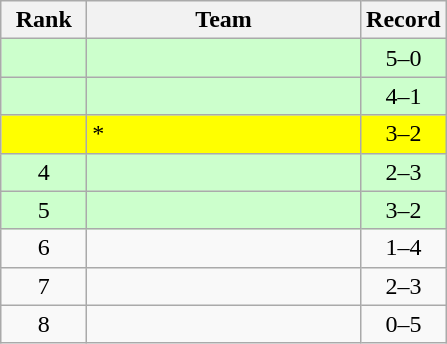<table class="wikitable" style="text-align: center">
<tr>
<th width=50>Rank</th>
<th width=175>Team</th>
<th width=50>Record</th>
</tr>
<tr bgcolor=ccffcc>
<td></td>
<td align=left></td>
<td>5–0</td>
</tr>
<tr bgcolor=ccffcc>
<td></td>
<td align=left></td>
<td>4–1</td>
</tr>
<tr bgcolor=yellow>
<td></td>
<td align=left>*</td>
<td>3–2</td>
</tr>
<tr bgcolor=ccffcc>
<td>4</td>
<td align=left></td>
<td>2–3</td>
</tr>
<tr bgcolor=ccffcc>
<td>5</td>
<td align=left></td>
<td>3–2</td>
</tr>
<tr>
<td>6</td>
<td align=left></td>
<td>1–4</td>
</tr>
<tr>
<td>7</td>
<td align=left></td>
<td>2–3</td>
</tr>
<tr>
<td>8</td>
<td align=left></td>
<td>0–5</td>
</tr>
</table>
